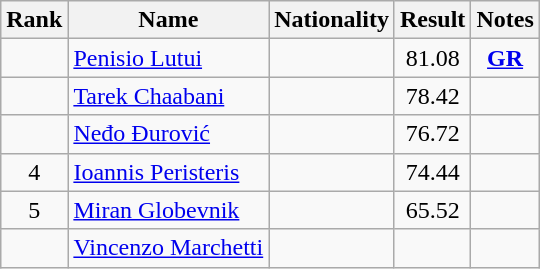<table class="wikitable sortable" style="text-align:center">
<tr>
<th>Rank</th>
<th>Name</th>
<th>Nationality</th>
<th>Result</th>
<th>Notes</th>
</tr>
<tr>
<td></td>
<td align=left><a href='#'>Penisio Lutui</a></td>
<td align=left></td>
<td>81.08</td>
<td><strong><a href='#'>GR</a></strong></td>
</tr>
<tr>
<td></td>
<td align=left><a href='#'>Tarek Chaabani</a></td>
<td align=left></td>
<td>78.42</td>
<td></td>
</tr>
<tr>
<td></td>
<td align=left><a href='#'>Neđo Đurović</a></td>
<td align=left></td>
<td>76.72</td>
<td></td>
</tr>
<tr>
<td>4</td>
<td align=left><a href='#'>Ioannis Peristeris</a></td>
<td align=left></td>
<td>74.44</td>
<td></td>
</tr>
<tr>
<td>5</td>
<td align=left><a href='#'>Miran Globevnik</a></td>
<td align=left></td>
<td>65.52</td>
<td></td>
</tr>
<tr>
<td></td>
<td align=left><a href='#'>Vincenzo Marchetti</a></td>
<td align=left></td>
<td></td>
<td></td>
</tr>
</table>
